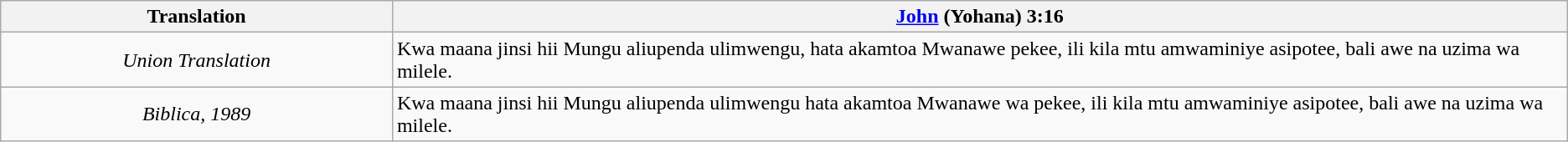<table class="wikitable">
<tr>
<th style="text-align:center; width:25%;">Translation</th>
<th><a href='#'>John</a> (Yohana) 3:16</th>
</tr>
<tr>
<td style="text-align:center;"><em>Union Translation</em></td>
<td>Kwa maana jinsi hii Mungu aliupenda ulimwengu, hata akamtoa Mwanawe pekee, ili kila mtu amwaminiye asipotee, bali awe na uzima wa milele.</td>
</tr>
<tr>
<td style="text-align:center;"><em>Biblica, 1989</em></td>
<td>Kwa maana jinsi hii Mungu aliupenda ulimwengu hata akamtoa Mwanawe wa pekee, ili kila mtu amwaminiye asipotee, bali awe na uzima wa milele.</td>
</tr>
</table>
